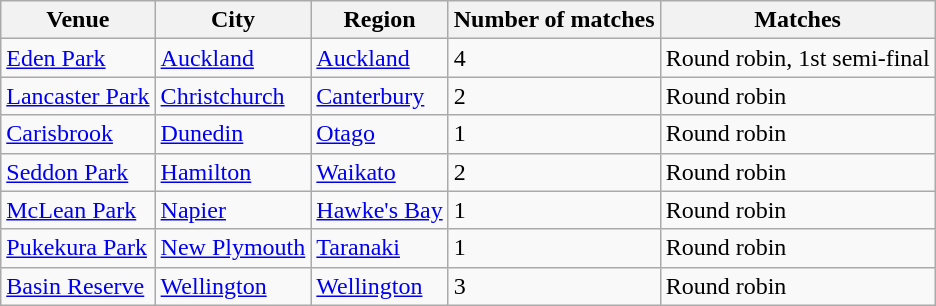<table class="wikitable">
<tr>
<th>Venue</th>
<th>City</th>
<th>Region</th>
<th>Number of matches</th>
<th>Matches</th>
</tr>
<tr>
<td><a href='#'>Eden Park</a></td>
<td><a href='#'>Auckland</a></td>
<td><a href='#'>Auckland</a></td>
<td>4</td>
<td>Round robin, 1st semi-final</td>
</tr>
<tr>
<td><a href='#'>Lancaster Park</a></td>
<td><a href='#'>Christchurch</a></td>
<td><a href='#'>Canterbury</a></td>
<td>2</td>
<td>Round robin</td>
</tr>
<tr>
<td><a href='#'>Carisbrook</a></td>
<td><a href='#'>Dunedin</a></td>
<td><a href='#'>Otago</a></td>
<td>1</td>
<td>Round robin</td>
</tr>
<tr>
<td><a href='#'>Seddon Park</a></td>
<td><a href='#'>Hamilton</a></td>
<td><a href='#'>Waikato</a></td>
<td>2</td>
<td>Round robin</td>
</tr>
<tr>
<td><a href='#'>McLean Park</a></td>
<td><a href='#'>Napier</a></td>
<td><a href='#'>Hawke's Bay</a></td>
<td>1</td>
<td>Round robin</td>
</tr>
<tr>
<td><a href='#'>Pukekura Park</a></td>
<td><a href='#'>New Plymouth</a></td>
<td><a href='#'>Taranaki</a></td>
<td>1</td>
<td>Round robin</td>
</tr>
<tr>
<td><a href='#'>Basin Reserve</a></td>
<td><a href='#'>Wellington</a></td>
<td><a href='#'>Wellington</a></td>
<td>3</td>
<td>Round robin</td>
</tr>
</table>
